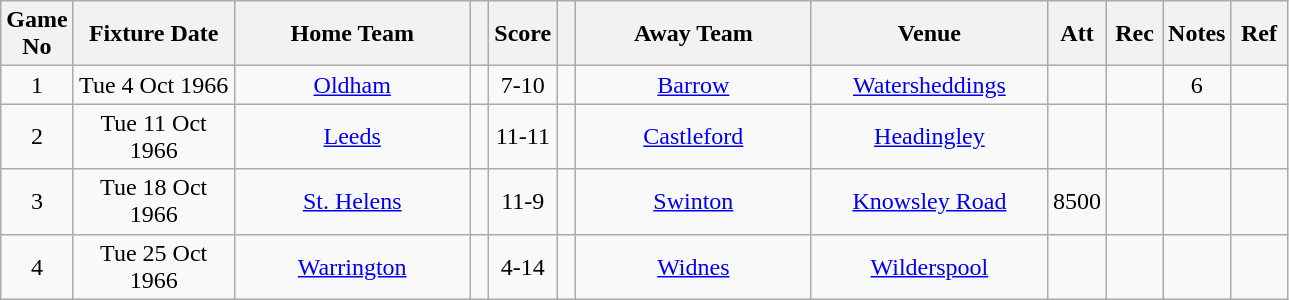<table class="wikitable" style="text-align:center;">
<tr>
<th width=20 abbr="No">Game No</th>
<th width=100 abbr="Date">Fixture Date</th>
<th width=150 abbr="Home Team">Home Team</th>
<th width=5 abbr="space"></th>
<th width=20 abbr="Score">Score</th>
<th width=5 abbr="space"></th>
<th width=150 abbr="Away Team">Away Team</th>
<th width=150 abbr="Venue">Venue</th>
<th width=30 abbr="Att">Att</th>
<th width=30 abbr="Rec">Rec</th>
<th width=20 abbr="Notes">Notes</th>
<th width=30 abbr="Ref">Ref</th>
</tr>
<tr>
<td>1</td>
<td>Tue 4 Oct 1966</td>
<td><a href='#'>Oldham</a></td>
<td></td>
<td>7-10</td>
<td></td>
<td><a href='#'>Barrow</a></td>
<td><a href='#'>Watersheddings</a></td>
<td></td>
<td></td>
<td>6</td>
<td></td>
</tr>
<tr>
<td>2</td>
<td>Tue 11 Oct 1966</td>
<td><a href='#'>Leeds</a></td>
<td></td>
<td>11-11</td>
<td></td>
<td><a href='#'>Castleford</a></td>
<td><a href='#'>Headingley</a></td>
<td></td>
<td></td>
<td></td>
<td></td>
</tr>
<tr>
<td>3</td>
<td>Tue 18 Oct 1966</td>
<td><a href='#'>St. Helens</a></td>
<td></td>
<td>11-9</td>
<td></td>
<td><a href='#'>Swinton</a></td>
<td><a href='#'>Knowsley Road</a></td>
<td>8500</td>
<td></td>
<td></td>
<td></td>
</tr>
<tr>
<td>4</td>
<td>Tue 25 Oct 1966</td>
<td><a href='#'>Warrington</a></td>
<td></td>
<td>4-14</td>
<td></td>
<td><a href='#'>Widnes</a></td>
<td><a href='#'>Wilderspool</a></td>
<td></td>
<td></td>
<td></td>
<td></td>
</tr>
</table>
